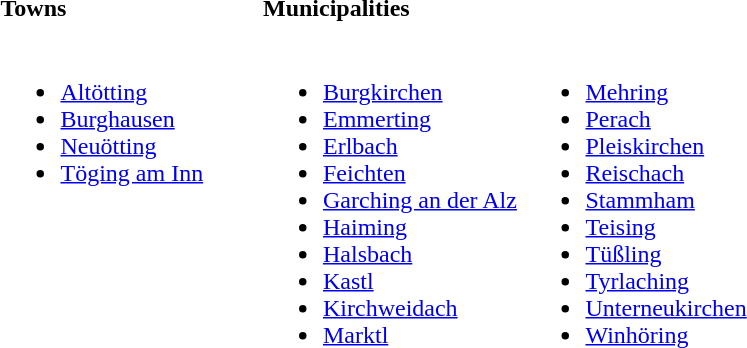<table>
<tr>
<th align=left width=33%>Towns</th>
<th align=left width=33%>Municipalities</th>
<th align=left width=33%></th>
</tr>
<tr valign=top>
<td><br><ul><li><a href='#'>Altötting</a></li><li><a href='#'>Burghausen</a></li><li><a href='#'>Neuötting</a></li><li><a href='#'>Töging am Inn</a></li></ul></td>
<td><br><ul><li><a href='#'>Burgkirchen</a></li><li><a href='#'>Emmerting</a></li><li><a href='#'>Erlbach</a></li><li><a href='#'>Feichten</a></li><li><a href='#'>Garching an der Alz</a></li><li><a href='#'>Haiming</a></li><li><a href='#'>Halsbach</a></li><li><a href='#'>Kastl</a></li><li><a href='#'>Kirchweidach</a></li><li><a href='#'>Marktl</a></li></ul></td>
<td><br><ul><li><a href='#'>Mehring</a></li><li><a href='#'>Perach</a></li><li><a href='#'>Pleiskirchen</a></li><li><a href='#'>Reischach</a></li><li><a href='#'>Stammham</a></li><li><a href='#'>Teising</a></li><li><a href='#'>Tüßling</a></li><li><a href='#'>Tyrlaching</a></li><li><a href='#'>Unterneukirchen</a></li><li><a href='#'>Winhöring</a></li></ul></td>
</tr>
</table>
